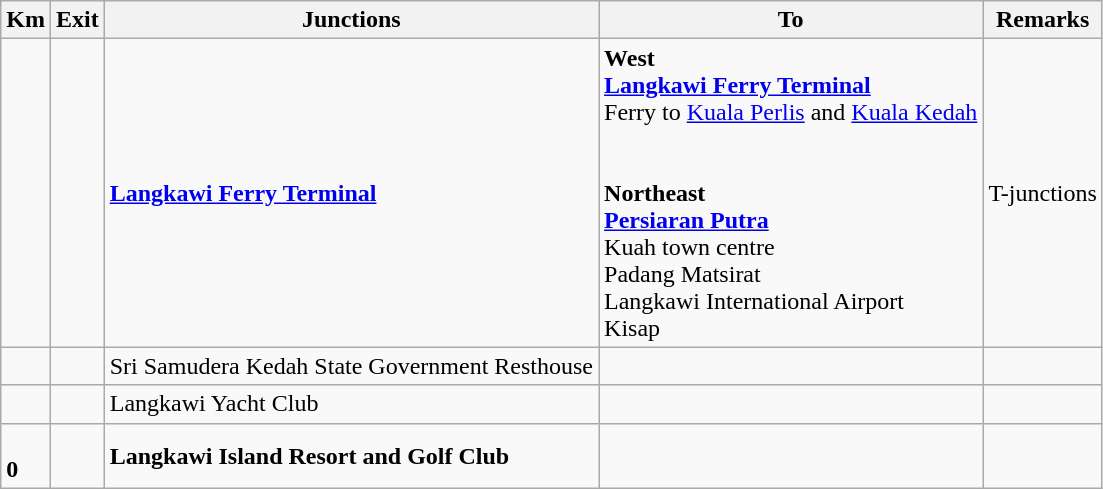<table class="wikitable">
<tr>
<th>Km</th>
<th>Exit</th>
<th>Junctions</th>
<th>To</th>
<th>Remarks</th>
</tr>
<tr>
<td></td>
<td></td>
<td><strong><a href='#'>Langkawi Ferry Terminal</a></strong> </td>
<td><strong>West</strong><br><strong><a href='#'>Langkawi Ferry Terminal</a></strong> <br>Ferry to <a href='#'>Kuala Perlis</a> and <a href='#'>Kuala Kedah</a><br><br><br><strong>Northeast</strong><br> <strong><a href='#'>Persiaran Putra</a></strong><br>Kuah town centre<br>Padang Matsirat<br>Langkawi International Airport <br>Kisap</td>
<td>T-junctions</td>
</tr>
<tr>
<td></td>
<td></td>
<td>Sri Samudera Kedah State Government Resthouse</td>
<td></td>
<td></td>
</tr>
<tr>
<td></td>
<td></td>
<td>Langkawi Yacht Club</td>
<td>  </td>
<td></td>
</tr>
<tr>
<td><br><strong>0</strong></td>
<td></td>
<td><strong>Langkawi Island Resort and Golf Club</strong></td>
<td></td>
<td></td>
</tr>
</table>
